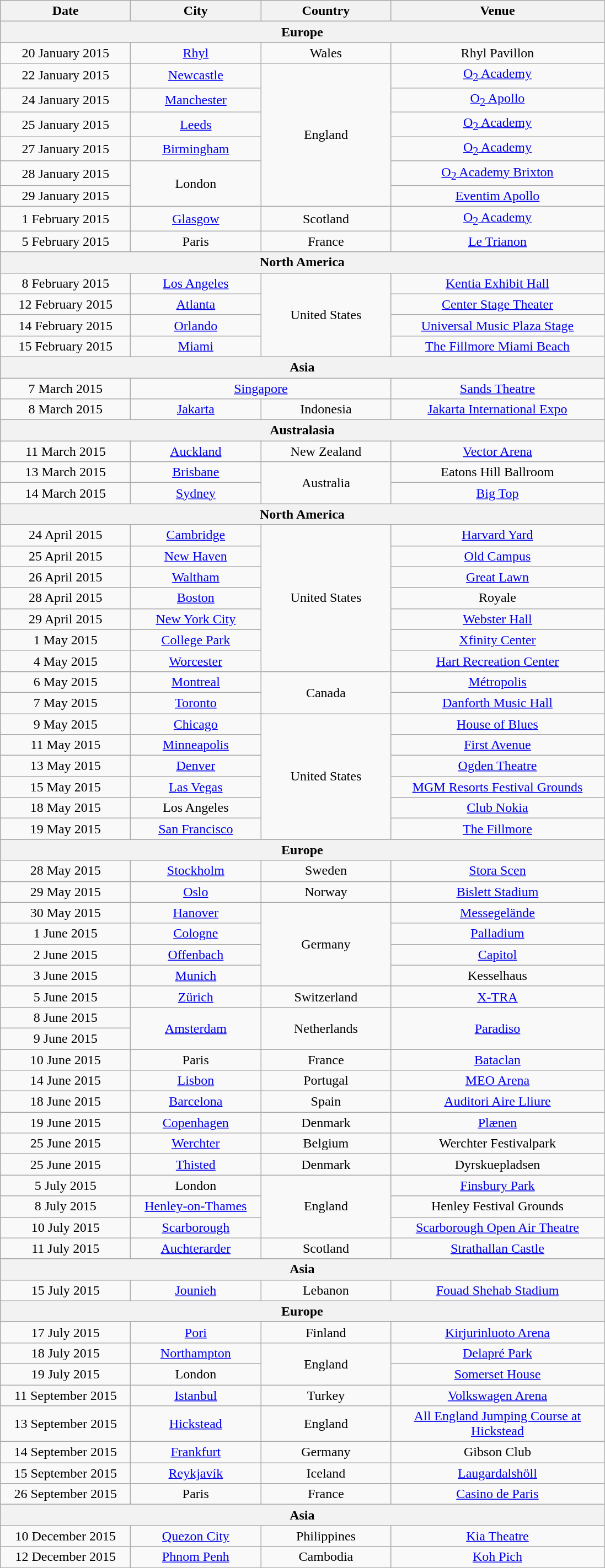<table class="wikitable" style="text-align:center;">
<tr>
<th style="width:150px;">Date</th>
<th style="width:150px;">City</th>
<th style="width:150px;">Country</th>
<th style="width:250px;">Venue</th>
</tr>
<tr>
<th colspan="4">Europe</th>
</tr>
<tr>
<td>20 January 2015</td>
<td><a href='#'>Rhyl</a></td>
<td>Wales</td>
<td>Rhyl Pavillon</td>
</tr>
<tr>
<td>22 January 2015</td>
<td><a href='#'>Newcastle</a></td>
<td rowspan="6">England</td>
<td><a href='#'>O<sub>2</sub> Academy</a></td>
</tr>
<tr>
<td>24 January 2015</td>
<td><a href='#'>Manchester</a></td>
<td><a href='#'>O<sub>2</sub> Apollo</a></td>
</tr>
<tr>
<td>25 January 2015</td>
<td><a href='#'>Leeds</a></td>
<td><a href='#'>O<sub>2</sub> Academy</a></td>
</tr>
<tr>
<td>27 January 2015</td>
<td><a href='#'>Birmingham</a></td>
<td><a href='#'>O<sub>2</sub> Academy</a></td>
</tr>
<tr>
<td>28 January 2015</td>
<td rowspan="2">London</td>
<td><a href='#'>O<sub>2</sub> Academy Brixton</a></td>
</tr>
<tr>
<td>29 January 2015</td>
<td><a href='#'>Eventim Apollo</a></td>
</tr>
<tr>
<td>1 February 2015</td>
<td><a href='#'>Glasgow</a></td>
<td>Scotland</td>
<td><a href='#'>O<sub>2</sub> Academy</a></td>
</tr>
<tr>
<td>5 February 2015</td>
<td>Paris</td>
<td>France</td>
<td><a href='#'>Le Trianon</a></td>
</tr>
<tr>
<th colspan="4">North America</th>
</tr>
<tr>
<td>8 February 2015</td>
<td><a href='#'>Los Angeles</a></td>
<td rowspan="4">United States</td>
<td><a href='#'>Kentia Exhibit Hall</a></td>
</tr>
<tr>
<td>12 February 2015</td>
<td><a href='#'>Atlanta</a></td>
<td><a href='#'>Center Stage Theater</a></td>
</tr>
<tr>
<td>14 February 2015</td>
<td><a href='#'>Orlando</a></td>
<td><a href='#'>Universal Music Plaza Stage</a></td>
</tr>
<tr>
<td>15 February 2015</td>
<td><a href='#'>Miami</a></td>
<td><a href='#'>The Fillmore Miami Beach</a></td>
</tr>
<tr>
<th colspan="4">Asia</th>
</tr>
<tr>
<td>7 March 2015</td>
<td colspan="2"><a href='#'>Singapore</a></td>
<td><a href='#'>Sands Theatre</a></td>
</tr>
<tr>
<td>8 March 2015</td>
<td><a href='#'>Jakarta</a></td>
<td>Indonesia</td>
<td><a href='#'>Jakarta International Expo</a></td>
</tr>
<tr>
<th colspan="4">Australasia</th>
</tr>
<tr>
<td>11 March 2015</td>
<td><a href='#'>Auckland</a></td>
<td>New Zealand</td>
<td><a href='#'>Vector Arena</a></td>
</tr>
<tr>
<td>13 March 2015</td>
<td><a href='#'>Brisbane</a></td>
<td rowspan="2">Australia</td>
<td>Eatons Hill Ballroom</td>
</tr>
<tr>
<td>14 March 2015</td>
<td><a href='#'>Sydney</a></td>
<td><a href='#'>Big Top</a></td>
</tr>
<tr>
<th colspan="4">North America</th>
</tr>
<tr>
<td>24 April 2015</td>
<td><a href='#'>Cambridge</a></td>
<td rowspan="7">United States</td>
<td><a href='#'>Harvard Yard</a></td>
</tr>
<tr>
<td>25 April 2015</td>
<td><a href='#'>New Haven</a></td>
<td><a href='#'>Old Campus</a></td>
</tr>
<tr>
<td>26 April 2015</td>
<td><a href='#'>Waltham</a></td>
<td><a href='#'>Great Lawn</a></td>
</tr>
<tr>
<td>28 April 2015</td>
<td><a href='#'>Boston</a></td>
<td>Royale</td>
</tr>
<tr>
<td>29 April 2015</td>
<td><a href='#'>New York City</a></td>
<td><a href='#'>Webster Hall</a></td>
</tr>
<tr>
<td>1 May 2015</td>
<td><a href='#'>College Park</a></td>
<td><a href='#'>Xfinity Center</a></td>
</tr>
<tr>
<td>4 May 2015</td>
<td><a href='#'>Worcester</a></td>
<td><a href='#'>Hart Recreation Center</a></td>
</tr>
<tr>
<td>6 May 2015</td>
<td><a href='#'>Montreal</a></td>
<td rowspan="2">Canada</td>
<td><a href='#'>Métropolis</a></td>
</tr>
<tr>
<td>7 May 2015</td>
<td><a href='#'>Toronto</a></td>
<td><a href='#'>Danforth Music Hall</a></td>
</tr>
<tr>
<td>9 May 2015</td>
<td><a href='#'>Chicago</a></td>
<td rowspan="6">United States</td>
<td><a href='#'>House of Blues</a></td>
</tr>
<tr>
<td>11 May 2015</td>
<td><a href='#'>Minneapolis</a></td>
<td><a href='#'>First Avenue</a></td>
</tr>
<tr>
<td>13 May 2015</td>
<td><a href='#'>Denver</a></td>
<td><a href='#'>Ogden Theatre</a></td>
</tr>
<tr>
<td>15 May 2015</td>
<td><a href='#'>Las Vegas</a></td>
<td><a href='#'>MGM Resorts Festival Grounds</a></td>
</tr>
<tr>
<td>18 May 2015</td>
<td>Los Angeles</td>
<td><a href='#'>Club Nokia</a></td>
</tr>
<tr>
<td>19 May 2015</td>
<td><a href='#'>San Francisco</a></td>
<td><a href='#'>The Fillmore</a></td>
</tr>
<tr>
<th colspan="4">Europe</th>
</tr>
<tr>
<td>28 May 2015</td>
<td><a href='#'>Stockholm</a></td>
<td>Sweden</td>
<td><a href='#'>Stora Scen</a></td>
</tr>
<tr>
<td>29 May 2015</td>
<td><a href='#'>Oslo</a></td>
<td>Norway</td>
<td><a href='#'>Bislett Stadium</a></td>
</tr>
<tr>
<td>30 May 2015</td>
<td><a href='#'>Hanover</a></td>
<td rowspan="4">Germany</td>
<td><a href='#'>Messegelände</a></td>
</tr>
<tr>
<td>1 June 2015</td>
<td><a href='#'>Cologne</a></td>
<td><a href='#'>Palladium</a></td>
</tr>
<tr>
<td>2 June 2015</td>
<td><a href='#'>Offenbach</a></td>
<td><a href='#'>Capitol</a></td>
</tr>
<tr>
<td>3 June 2015</td>
<td><a href='#'>Munich</a></td>
<td>Kesselhaus</td>
</tr>
<tr>
<td>5 June 2015</td>
<td><a href='#'>Zürich</a></td>
<td>Switzerland</td>
<td><a href='#'>X-TRA</a></td>
</tr>
<tr>
<td>8 June 2015</td>
<td rowspan="2"><a href='#'>Amsterdam</a></td>
<td rowspan="2">Netherlands</td>
<td rowspan="2"><a href='#'>Paradiso</a></td>
</tr>
<tr>
<td>9 June 2015</td>
</tr>
<tr>
<td>10 June 2015</td>
<td>Paris</td>
<td>France</td>
<td><a href='#'>Bataclan</a></td>
</tr>
<tr>
<td>14 June 2015</td>
<td><a href='#'>Lisbon</a></td>
<td>Portugal</td>
<td><a href='#'>MEO Arena</a></td>
</tr>
<tr>
<td>18 June 2015</td>
<td><a href='#'>Barcelona</a></td>
<td>Spain</td>
<td><a href='#'>Auditori Aire Lliure</a></td>
</tr>
<tr>
<td>19 June 2015</td>
<td><a href='#'>Copenhagen</a></td>
<td>Denmark</td>
<td><a href='#'>Plænen</a></td>
</tr>
<tr>
<td>25 June 2015</td>
<td><a href='#'>Werchter</a></td>
<td>Belgium</td>
<td>Werchter Festivalpark</td>
</tr>
<tr>
<td>25 June 2015</td>
<td><a href='#'>Thisted</a></td>
<td>Denmark</td>
<td>Dyrskuepladsen</td>
</tr>
<tr>
<td>5 July 2015</td>
<td>London</td>
<td rowspan="3">England</td>
<td><a href='#'>Finsbury Park</a></td>
</tr>
<tr>
<td>8 July 2015</td>
<td><a href='#'>Henley-on-Thames</a></td>
<td>Henley Festival Grounds</td>
</tr>
<tr>
<td>10 July 2015</td>
<td><a href='#'>Scarborough</a></td>
<td><a href='#'>Scarborough Open Air Theatre</a></td>
</tr>
<tr>
<td>11 July 2015</td>
<td><a href='#'>Auchterarder</a></td>
<td>Scotland</td>
<td><a href='#'>Strathallan Castle</a></td>
</tr>
<tr>
<th colspan="4">Asia</th>
</tr>
<tr>
<td>15 July 2015</td>
<td><a href='#'>Jounieh</a></td>
<td>Lebanon</td>
<td><a href='#'>Fouad Shehab Stadium</a></td>
</tr>
<tr>
<th colspan="4">Europe</th>
</tr>
<tr>
<td>17 July 2015</td>
<td><a href='#'>Pori</a></td>
<td>Finland</td>
<td><a href='#'>Kirjurinluoto Arena</a></td>
</tr>
<tr>
<td>18 July 2015</td>
<td><a href='#'>Northampton</a></td>
<td rowspan="2">England</td>
<td><a href='#'>Delapré Park</a></td>
</tr>
<tr>
<td>19 July 2015</td>
<td>London</td>
<td><a href='#'>Somerset House</a></td>
</tr>
<tr>
<td>11 September 2015</td>
<td><a href='#'>Istanbul</a></td>
<td>Turkey</td>
<td><a href='#'>Volkswagen Arena</a></td>
</tr>
<tr>
<td>13 September 2015</td>
<td><a href='#'>Hickstead</a></td>
<td>England</td>
<td><a href='#'>All England Jumping Course at Hickstead</a></td>
</tr>
<tr>
<td>14 September 2015</td>
<td><a href='#'>Frankfurt</a></td>
<td>Germany</td>
<td>Gibson Club</td>
</tr>
<tr>
<td>15 September 2015</td>
<td><a href='#'>Reykjavík</a></td>
<td>Iceland</td>
<td><a href='#'>Laugardalshöll</a></td>
</tr>
<tr>
<td>26 September 2015</td>
<td>Paris</td>
<td>France</td>
<td><a href='#'>Casino de Paris</a></td>
</tr>
<tr>
<th colspan="4">Asia</th>
</tr>
<tr>
<td>10 December 2015</td>
<td><a href='#'>Quezon City</a></td>
<td>Philippines</td>
<td><a href='#'>Kia Theatre</a></td>
</tr>
<tr>
<td>12 December 2015</td>
<td><a href='#'>Phnom Penh</a></td>
<td>Cambodia</td>
<td><a href='#'>Koh Pich</a></td>
</tr>
<tr>
</tr>
</table>
